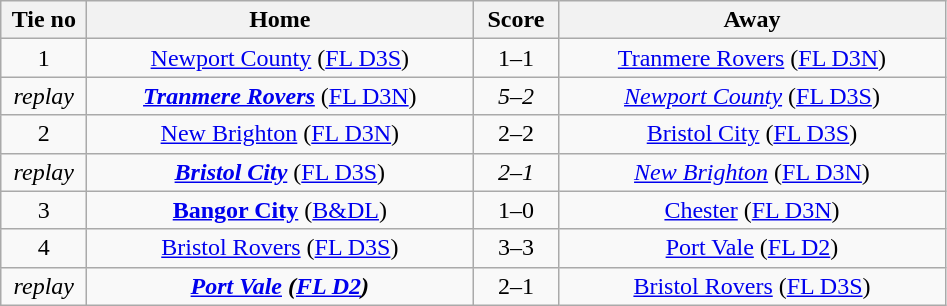<table class="wikitable" style="text-align:center">
<tr>
<th width=50>Tie no</th>
<th width=250>Home</th>
<th width=50>Score</th>
<th width=250>Away</th>
</tr>
<tr>
<td>1</td>
<td><a href='#'>Newport County</a> (<a href='#'>FL D3S</a>)</td>
<td>1–1</td>
<td><a href='#'>Tranmere Rovers</a> (<a href='#'>FL D3N</a>)</td>
</tr>
<tr>
<td><em>replay</em></td>
<td><strong><em><a href='#'>Tranmere Rovers</a></em></strong> (<a href='#'>FL D3N</a>)</td>
<td><em>5–2</em></td>
<td><em><a href='#'>Newport County</a> </em>(<a href='#'>FL D3S</a>)</td>
</tr>
<tr>
<td>2</td>
<td><a href='#'>New Brighton</a> (<a href='#'>FL D3N</a>)</td>
<td>2–2</td>
<td><a href='#'>Bristol City</a> (<a href='#'>FL D3S</a>)</td>
</tr>
<tr>
<td><em>replay</em></td>
<td><strong><em><a href='#'>Bristol City</a></em></strong> (<a href='#'>FL D3S</a>)</td>
<td><em>2–1</em></td>
<td><em><a href='#'>New Brighton</a> </em>(<a href='#'>FL D3N</a>)</td>
</tr>
<tr>
<td>3</td>
<td><strong><a href='#'>Bangor City</a></strong> (<a href='#'>B&DL</a>)</td>
<td>1–0</td>
<td><a href='#'>Chester</a> (<a href='#'>FL D3N</a>)</td>
</tr>
<tr>
<td>4</td>
<td><a href='#'>Bristol Rovers</a> (<a href='#'>FL D3S</a>)</td>
<td>3–3</td>
<td><a href='#'>Port Vale</a> (<a href='#'>FL D2</a>)</td>
</tr>
<tr>
<td><em>replay</em></td>
<td><strong><em><a href='#'>Port Vale</a><strong> (<a href='#'>FL D2</a>)<em></td>
<td></em>2–1<em></td>
<td></em><a href='#'>Bristol Rovers</a> (<a href='#'>FL D3S</a>)<em></td>
</tr>
</table>
